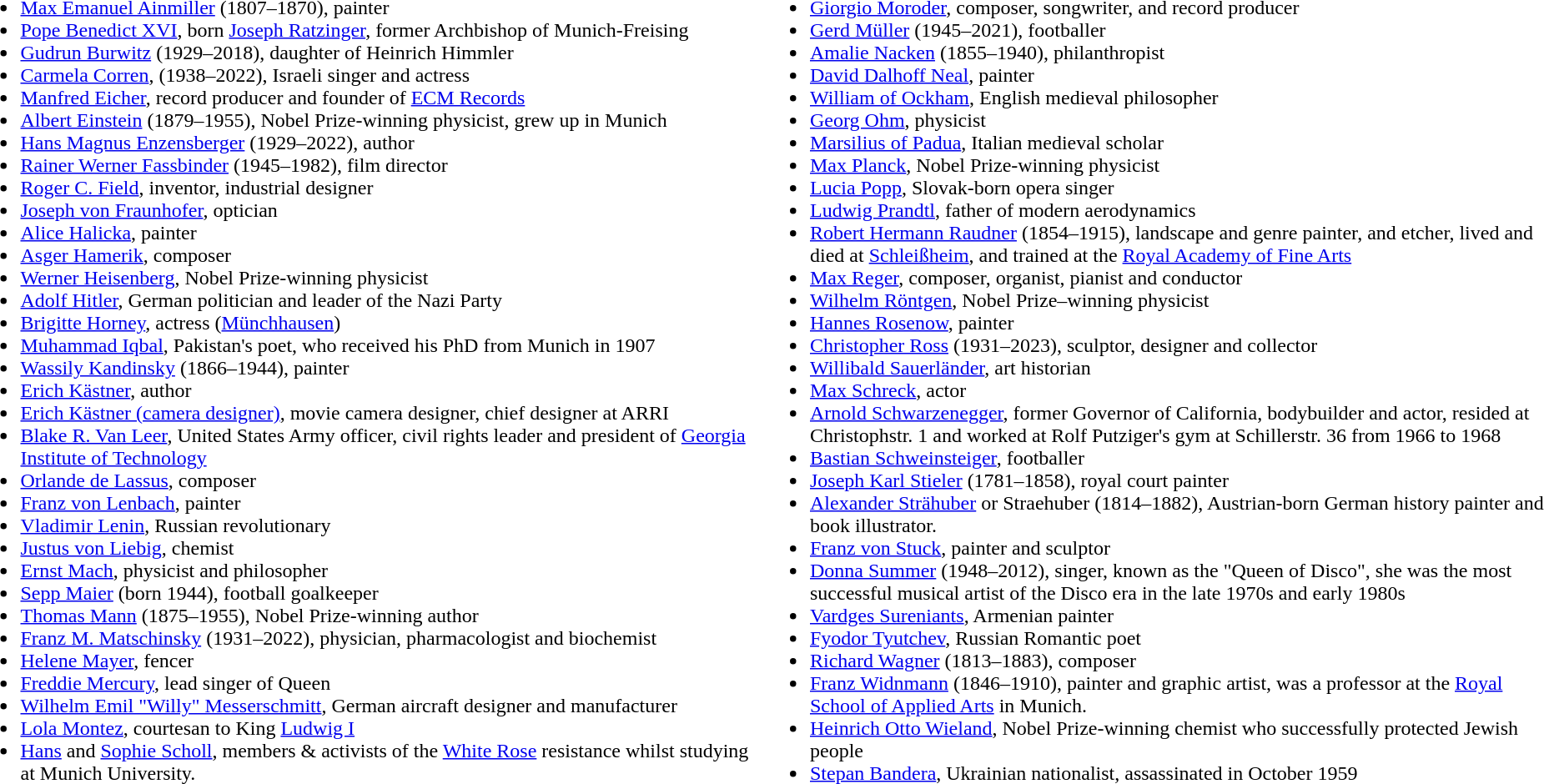<table width="100%" style="margin:auto;" |>
<tr>
<td style="width:50%; vertical-align:top;"><br><ul><li><a href='#'>Max Emanuel Ainmiller</a> (1807–1870), painter</li><li><a href='#'>Pope Benedict XVI</a>, born <a href='#'>Joseph Ratzinger</a>, former Archbishop of Munich-Freising</li><li><a href='#'>Gudrun Burwitz</a> (1929–2018), daughter of Heinrich Himmler</li><li><a href='#'>Carmela Corren</a>, (1938–2022), Israeli singer and actress</li><li><a href='#'>Manfred Eicher</a>, record producer and founder of <a href='#'>ECM Records</a></li><li><a href='#'>Albert Einstein</a> (1879–1955), Nobel Prize-winning physicist, grew up in Munich</li><li><a href='#'>Hans Magnus Enzensberger</a> (1929–2022), author</li><li><a href='#'>Rainer Werner Fassbinder</a> (1945–1982), film director</li><li><a href='#'>Roger C. Field</a>, inventor, industrial designer</li><li><a href='#'>Joseph von Fraunhofer</a>, optician</li><li><a href='#'>Alice Halicka</a>, painter</li><li><a href='#'>Asger Hamerik</a>, composer</li><li><a href='#'>Werner Heisenberg</a>, Nobel Prize-winning physicist</li><li><a href='#'>Adolf Hitler</a>, German politician and leader of the Nazi Party</li><li><a href='#'>Brigitte Horney</a>, actress (<a href='#'>Münchhausen</a>)</li><li><a href='#'>Muhammad Iqbal</a>, Pakistan's poet, who received his PhD from Munich in 1907</li><li><a href='#'>Wassily Kandinsky</a> (1866–1944), painter</li><li><a href='#'>Erich Kästner</a>, author</li><li><a href='#'>Erich Kästner (camera designer)</a>, movie camera designer, chief designer at ARRI</li><li><a href='#'>Blake R. Van Leer</a>, United States Army officer, civil rights leader and president of <a href='#'>Georgia Institute of Technology</a></li><li><a href='#'>Orlande de Lassus</a>, composer</li><li><a href='#'>Franz von Lenbach</a>, painter</li><li><a href='#'>Vladimir Lenin</a>, Russian revolutionary</li><li><a href='#'>Justus von Liebig</a>, chemist</li><li><a href='#'>Ernst Mach</a>, physicist and philosopher</li><li><a href='#'>Sepp Maier</a> (born 1944), football goalkeeper</li><li><a href='#'>Thomas Mann</a> (1875–1955), Nobel Prize-winning author</li><li><a href='#'>Franz M. Matschinsky</a> (1931–2022), physician, pharmacologist and biochemist</li><li><a href='#'>Helene Mayer</a>, fencer</li><li><a href='#'>Freddie Mercury</a>, lead singer of Queen</li><li><a href='#'>Wilhelm Emil "Willy" Messerschmitt</a>, German aircraft designer and manufacturer</li><li><a href='#'>Lola Montez</a>, courtesan to King <a href='#'>Ludwig I</a></li><li><a href='#'>Hans</a> and <a href='#'>Sophie Scholl</a>, members & activists of the <a href='#'>White Rose</a> resistance whilst studying at Munich University.</li></ul></td>
<td style="width:50%; vertical-align:top;"><br><ul><li><a href='#'>Giorgio Moroder</a>, composer, songwriter, and record producer</li><li><a href='#'>Gerd Müller</a> (1945–2021), footballer</li><li><a href='#'>Amalie Nacken</a> (1855–1940), philanthropist</li><li><a href='#'>David Dalhoff Neal</a>, painter</li><li><a href='#'>William of Ockham</a>, English medieval philosopher</li><li><a href='#'>Georg Ohm</a>, physicist</li><li><a href='#'>Marsilius of Padua</a>, Italian medieval scholar</li><li><a href='#'>Max Planck</a>, Nobel Prize-winning physicist</li><li><a href='#'>Lucia Popp</a>, Slovak-born opera singer</li><li><a href='#'>Ludwig Prandtl</a>, father of modern aerodynamics</li><li><a href='#'>Robert Hermann Raudner</a> (1854–1915), landscape and genre painter, and etcher, lived and died at <a href='#'>Schleißheim</a>, and trained at the <a href='#'>Royal Academy of Fine Arts</a></li><li><a href='#'>Max Reger</a>, composer, organist, pianist and conductor</li><li><a href='#'>Wilhelm Röntgen</a>, Nobel Prize–winning physicist</li><li><a href='#'>Hannes Rosenow</a>, painter</li><li><a href='#'>Christopher Ross</a> (1931–2023), sculptor, designer and collector</li><li><a href='#'>Willibald Sauerländer</a>, art historian</li><li><a href='#'>Max Schreck</a>, actor</li><li><a href='#'>Arnold Schwarzenegger</a>, former Governor of California, bodybuilder and actor, resided at Christophstr. 1 and worked at Rolf Putziger's gym at Schillerstr. 36 from 1966 to 1968</li><li><a href='#'>Bastian Schweinsteiger</a>, footballer</li><li><a href='#'>Joseph Karl Stieler</a> (1781–1858), royal court painter</li><li><a href='#'>Alexander Strähuber</a> or Straehuber (1814–1882), Austrian-born German history painter and book illustrator.</li><li><a href='#'>Franz von Stuck</a>, painter and sculptor</li><li><a href='#'>Donna Summer</a> (1948–2012), singer, known as the "Queen of Disco", she was the most successful musical artist of the Disco era in the late 1970s and early 1980s</li><li><a href='#'>Vardges Sureniants</a>, Armenian painter</li><li><a href='#'>Fyodor Tyutchev</a>, Russian Romantic poet</li><li><a href='#'>Richard Wagner</a> (1813–1883), composer</li><li><a href='#'>Franz Widnmann</a> (1846–1910), painter and graphic artist, was a professor at the <a href='#'>Royal School of Applied Arts</a> in Munich.</li><li><a href='#'>Heinrich Otto Wieland</a>, Nobel Prize-winning chemist who successfully protected Jewish people</li><li><a href='#'>Stepan Bandera</a>, Ukrainian nationalist, assassinated in October 1959</li></ul></td>
</tr>
</table>
